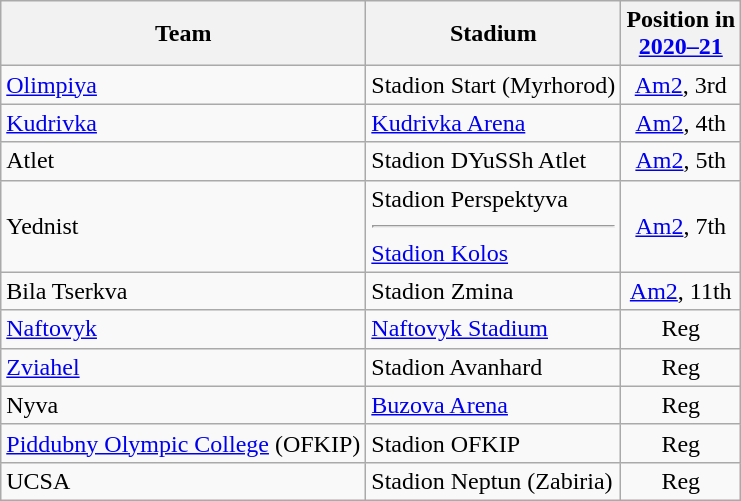<table class="wikitable sortable" style="text-align: left;">
<tr>
<th>Team</th>
<th>Stadium</th>
<th>Position in<br><a href='#'>2020–21</a></th>
</tr>
<tr>
<td><a href='#'>Olimpiya</a></td>
<td>Stadion Start (Myrhorod)</td>
<td align="center"><a href='#'>Am2</a>, 3rd</td>
</tr>
<tr>
<td><a href='#'>Kudrivka</a></td>
<td><a href='#'>Kudrivka Arena</a></td>
<td align="center"><a href='#'>Am2</a>, 4th</td>
</tr>
<tr>
<td>Atlet</td>
<td>Stadion DYuSSh Atlet</td>
<td align="center"><a href='#'>Am2</a>, 5th</td>
</tr>
<tr>
<td>Yednist</td>
<td>Stadion Perspektyva<hr><a href='#'>Stadion Kolos</a></td>
<td align="center"><a href='#'>Am2</a>, 7th</td>
</tr>
<tr>
<td>Bila Tserkva</td>
<td>Stadion Zmina</td>
<td align="center"><a href='#'>Am2</a>, 11th</td>
</tr>
<tr>
<td><a href='#'>Naftovyk</a></td>
<td><a href='#'>Naftovyk Stadium</a></td>
<td align="center">Reg</td>
</tr>
<tr>
<td><a href='#'>Zviahel</a></td>
<td>Stadion Avanhard</td>
<td align="center">Reg</td>
</tr>
<tr>
<td>Nyva</td>
<td><a href='#'>Buzova Arena</a></td>
<td align="center">Reg</td>
</tr>
<tr>
<td><a href='#'>Piddubny Olympic College</a> (OFKIP)</td>
<td>Stadion OFKIP</td>
<td align="center">Reg</td>
</tr>
<tr>
<td>UCSA</td>
<td>Stadion Neptun (Zabiria)</td>
<td align="center">Reg</td>
</tr>
</table>
